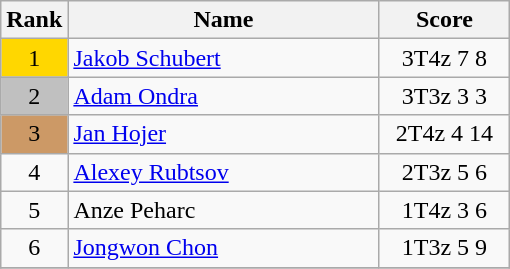<table class="wikitable">
<tr>
<th>Rank</th>
<th width = "200">Name</th>
<th width = "80">Score</th>
</tr>
<tr>
<td align="center" style="background: gold">1</td>
<td> <a href='#'>Jakob Schubert</a></td>
<td align="center">3T4z 7 8</td>
</tr>
<tr>
<td align="center" style="background: silver">2</td>
<td> <a href='#'>Adam Ondra</a></td>
<td align="center">3T3z 3 3</td>
</tr>
<tr>
<td align="center" style="background: #cc9966">3</td>
<td> <a href='#'>Jan Hojer</a></td>
<td align="center">2T4z 4 14</td>
</tr>
<tr>
<td align="center">4</td>
<td> <a href='#'>Alexey Rubtsov</a></td>
<td align="center">2T3z 5 6</td>
</tr>
<tr>
<td align="center">5</td>
<td> Anze Peharc</td>
<td align="center">1T4z 3 6</td>
</tr>
<tr>
<td align="center">6</td>
<td> <a href='#'>Jongwon Chon</a></td>
<td align="center">1T3z 5 9</td>
</tr>
<tr>
</tr>
</table>
